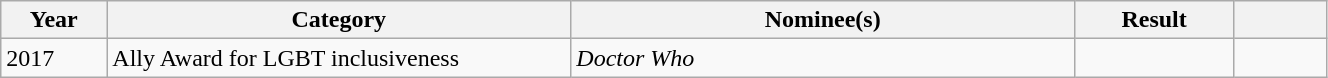<table class="wikitable" style="width:70%">
<tr>
<th style="width:8%">Year</th>
<th style="width:35%">Category</th>
<th style="width:38%">Nominee(s)</th>
<th style="width:12%">Result</th>
<th style="width:7%"></th>
</tr>
<tr>
<td>2017</td>
<td>Ally Award for LGBT inclusiveness</td>
<td><em>Doctor Who</em></td>
<td></td>
<td></td>
</tr>
</table>
